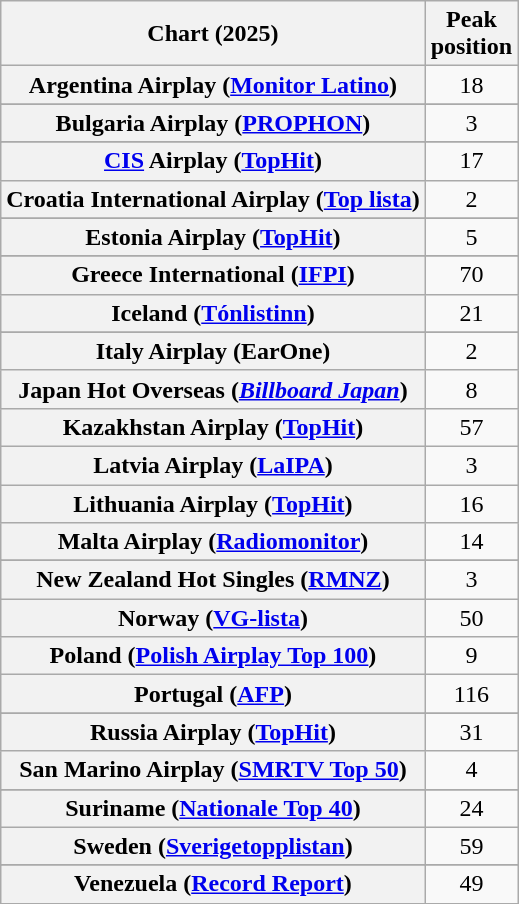<table class="wikitable sortable plainrowheaders" style="text-align:center">
<tr>
<th scope="col">Chart (2025)</th>
<th scope="col">Peak<br>position</th>
</tr>
<tr>
<th scope="row">Argentina Airplay (<a href='#'>Monitor Latino</a>)</th>
<td>18</td>
</tr>
<tr>
</tr>
<tr>
</tr>
<tr>
</tr>
<tr>
<th scope="row">Bulgaria Airplay (<a href='#'>PROPHON</a>)</th>
<td>3</td>
</tr>
<tr>
</tr>
<tr>
<th scope="row"><a href='#'>CIS</a> Airplay (<a href='#'>TopHit</a>)</th>
<td>17</td>
</tr>
<tr>
<th scope="row">Croatia International Airplay (<a href='#'>Top lista</a>)</th>
<td>2</td>
</tr>
<tr>
</tr>
<tr>
<th scope="row">Estonia Airplay (<a href='#'>TopHit</a>)</th>
<td>5</td>
</tr>
<tr>
</tr>
<tr>
</tr>
<tr>
<th scope="row">Greece International (<a href='#'>IFPI</a>)</th>
<td>70</td>
</tr>
<tr>
<th scope="row">Iceland (<a href='#'>Tónlistinn</a>)</th>
<td>21</td>
</tr>
<tr>
</tr>
<tr>
<th scope="row">Italy Airplay (EarOne)</th>
<td>2</td>
</tr>
<tr>
<th scope="row">Japan Hot Overseas (<em><a href='#'>Billboard Japan</a></em>)</th>
<td>8</td>
</tr>
<tr>
<th scope="row">Kazakhstan Airplay (<a href='#'>TopHit</a>)</th>
<td>57</td>
</tr>
<tr>
<th scope="row">Latvia Airplay (<a href='#'>LaIPA</a>)</th>
<td>3</td>
</tr>
<tr>
<th scope="row">Lithuania Airplay (<a href='#'>TopHit</a>)</th>
<td>16</td>
</tr>
<tr>
<th scope="row">Malta Airplay (<a href='#'>Radiomonitor</a>)</th>
<td>14</td>
</tr>
<tr>
</tr>
<tr>
</tr>
<tr>
<th scope="row">New Zealand Hot Singles (<a href='#'>RMNZ</a>)</th>
<td>3</td>
</tr>
<tr>
<th scope="row">Norway (<a href='#'>VG-lista</a>)</th>
<td>50</td>
</tr>
<tr>
<th scope="row">Poland (<a href='#'>Polish Airplay Top 100</a>)</th>
<td>9</td>
</tr>
<tr>
<th scope="row">Portugal (<a href='#'>AFP</a>)</th>
<td>116</td>
</tr>
<tr>
</tr>
<tr>
</tr>
<tr>
<th scope="row">Russia Airplay (<a href='#'>TopHit</a>)</th>
<td>31</td>
</tr>
<tr>
<th scope="row">San Marino Airplay (<a href='#'>SMRTV Top 50</a>)</th>
<td>4</td>
</tr>
<tr>
</tr>
<tr>
<th scope="row">Suriname (<a href='#'>Nationale Top 40</a>)</th>
<td>24</td>
</tr>
<tr>
<th scope="row">Sweden (<a href='#'>Sverigetopplistan</a>)</th>
<td>59</td>
</tr>
<tr>
</tr>
<tr>
</tr>
<tr>
</tr>
<tr>
</tr>
<tr>
</tr>
<tr>
</tr>
<tr>
<th scope="row">Venezuela (<a href='#'>Record Report</a>)</th>
<td>49</td>
</tr>
</table>
